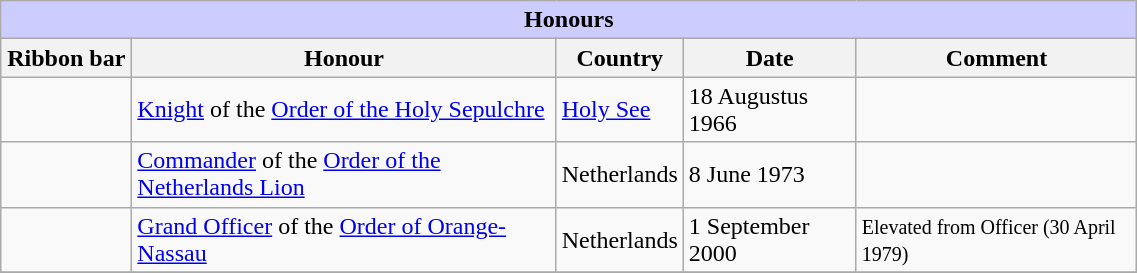<table class="wikitable" style="width:60%;">
<tr style="background:#ccf; text-align:center;">
<td colspan=5><strong>Honours</strong></td>
</tr>
<tr>
<th style="width:80px;">Ribbon bar</th>
<th>Honour</th>
<th>Country</th>
<th>Date</th>
<th>Comment</th>
</tr>
<tr>
<td></td>
<td><a href='#'>Knight</a> of the <a href='#'>Order of the Holy Sepulchre</a></td>
<td><a href='#'>Holy See</a></td>
<td>18 Augustus 1966</td>
<td></td>
</tr>
<tr>
<td></td>
<td><a href='#'>Commander</a> of the <a href='#'>Order of the Netherlands Lion</a></td>
<td>Netherlands</td>
<td>8 June 1973</td>
<td></td>
</tr>
<tr>
<td></td>
<td><a href='#'>Grand Officer</a> of the <a href='#'>Order of Orange-Nassau</a></td>
<td>Netherlands</td>
<td>1 September 2000</td>
<td><small>Elevated from Officer (30 April 1979)</small></td>
</tr>
<tr>
</tr>
</table>
